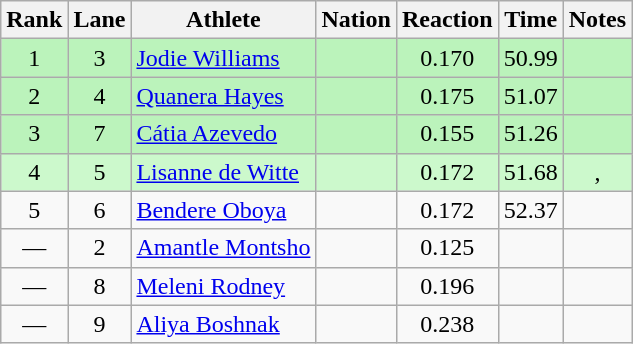<table class="wikitable sortable" style="text-align:center">
<tr>
<th>Rank</th>
<th>Lane</th>
<th>Athlete</th>
<th>Nation</th>
<th>Reaction</th>
<th>Time</th>
<th>Notes</th>
</tr>
<tr bgcolor="#bbf3bb">
<td>1</td>
<td>3</td>
<td align="left"><a href='#'>Jodie Williams</a></td>
<td align="left"></td>
<td>0.170</td>
<td>50.99</td>
<td></td>
</tr>
<tr bgcolor="#bbf3bb">
<td>2</td>
<td>4</td>
<td align="left"><a href='#'>Quanera Hayes</a></td>
<td align="left"></td>
<td>0.175</td>
<td>51.07</td>
<td></td>
</tr>
<tr bgcolor="#bbf3bb">
<td>3</td>
<td>7</td>
<td align="left"><a href='#'>Cátia Azevedo</a></td>
<td align="left"></td>
<td>0.155</td>
<td>51.26</td>
<td></td>
</tr>
<tr bgcolor="ccf9cc">
<td>4</td>
<td>5</td>
<td align="left"><a href='#'>Lisanne de Witte</a></td>
<td align="left"></td>
<td>0.172</td>
<td>51.68</td>
<td>, </td>
</tr>
<tr>
<td>5</td>
<td>6</td>
<td align="left"><a href='#'>Bendere Oboya</a></td>
<td align="left"></td>
<td>0.172</td>
<td>52.37</td>
<td></td>
</tr>
<tr>
<td data-sort-value="6">—</td>
<td>2</td>
<td align="left"><a href='#'>Amantle Montsho</a></td>
<td align="left"></td>
<td>0.125</td>
<td></td>
<td></td>
</tr>
<tr>
<td data-sort-value="6">—</td>
<td>8</td>
<td align="left"><a href='#'>Meleni Rodney</a></td>
<td align="left"></td>
<td>0.196</td>
<td></td>
<td></td>
</tr>
<tr>
<td data-sort-value="8">—</td>
<td>9</td>
<td align="left"><a href='#'>Aliya Boshnak</a></td>
<td align="left"></td>
<td>0.238</td>
<td></td>
<td></td>
</tr>
</table>
